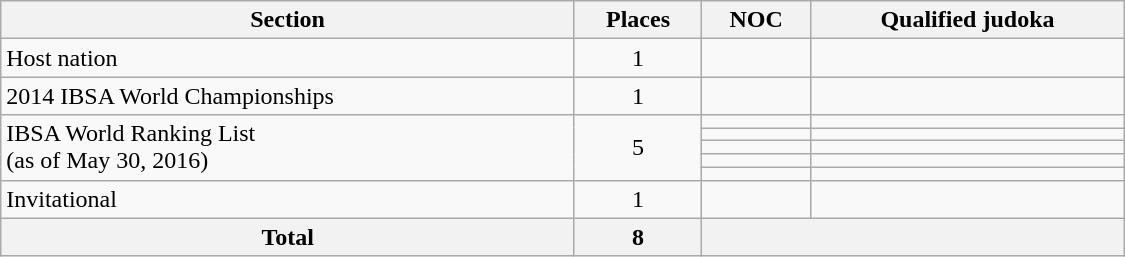<table class="wikitable"  width=750>
<tr>
<th>Section</th>
<th>Places</th>
<th>NOC</th>
<th>Qualified judoka</th>
</tr>
<tr>
<td>Host nation</td>
<td align=center>1</td>
<td></td>
<td></td>
</tr>
<tr>
<td>2014 IBSA World Championships</td>
<td align=center>1</td>
<td></td>
<td></td>
</tr>
<tr>
<td rowspan=5>IBSA World Ranking List<br>(as of May 30, 2016)</td>
<td rowspan=5 align=center>5</td>
<td></td>
<td></td>
</tr>
<tr>
<td></td>
<td></td>
</tr>
<tr>
<td></td>
<td></td>
</tr>
<tr>
<td></td>
<td></td>
</tr>
<tr>
<td></td>
<td></td>
</tr>
<tr>
<td>Invitational</td>
<td align=center>1</td>
<td></td>
<td></td>
</tr>
<tr>
<th>Total</th>
<th>8</th>
<th colspan=2></th>
</tr>
</table>
